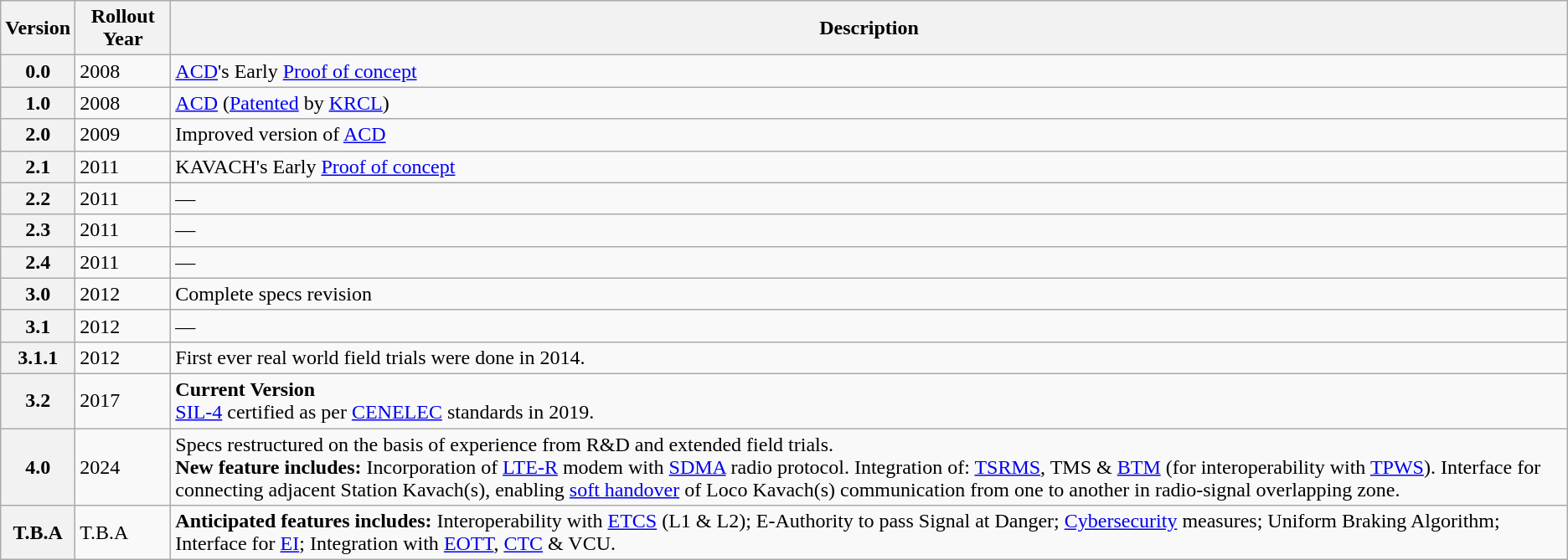<table class="wikitable">
<tr>
<th scope="col">Version</th>
<th scope="col">Rollout Year</th>
<th scope="col">Description</th>
</tr>
<tr>
<th scope="row">0.0</th>
<td>2008</td>
<td><a href='#'>ACD</a>'s Early <a href='#'>Proof of concept</a></td>
</tr>
<tr>
<th scope="row">1.0</th>
<td>2008</td>
<td><a href='#'>ACD</a> (<a href='#'>Patented</a> by <a href='#'>KRCL</a>)</td>
</tr>
<tr>
<th scope="row">2.0</th>
<td>2009</td>
<td>Improved version of <a href='#'>ACD</a></td>
</tr>
<tr>
<th scope="row">2.1</th>
<td>2011</td>
<td>KAVACH's Early <a href='#'>Proof of concept</a></td>
</tr>
<tr>
<th scope="row">2.2</th>
<td>2011</td>
<td>—</td>
</tr>
<tr>
<th scope="row">2.3</th>
<td>2011</td>
<td>—</td>
</tr>
<tr>
<th scope="row">2.4</th>
<td>2011</td>
<td>—</td>
</tr>
<tr>
<th scope="row">3.0</th>
<td>2012</td>
<td>Complete specs revision</td>
</tr>
<tr>
<th scope="row">3.1</th>
<td>2012</td>
<td>—</td>
</tr>
<tr>
<th scope="row">3.1.1</th>
<td>2012</td>
<td>First ever real world field trials were done in 2014.</td>
</tr>
<tr>
<th scope="row">3.2</th>
<td>2017</td>
<td><strong>Current Version</strong><br><a href='#'>SIL-4</a> certified as per <a href='#'>CENELEC</a> standards in 2019.</td>
</tr>
<tr>
<th scope="row">4.0</th>
<td>2024 </td>
<td>Specs restructured on the basis of experience from R&D and extended field trials.<br><strong>New feature includes:</strong> Incorporation of <a href='#'>LTE-R</a> modem with <a href='#'>SDMA</a> radio protocol. Integration of: <a href='#'>TSRMS</a>, TMS & <a href='#'>BTM</a> (for interoperability with <a href='#'>TPWS</a>). Interface for connecting adjacent Station Kavach(s), enabling <a href='#'>soft handover</a> of Loco Kavach(s) communication from one to another in radio-signal overlapping zone.</td>
</tr>
<tr>
<th scope="row">T.B.A</th>
<td>T.B.A</td>
<td><strong>Anticipated features includes:</strong> Interoperability with <a href='#'>ETCS</a> (L1 & L2); E-Authority to pass Signal at Danger; <a href='#'>Cybersecurity</a> measures; Uniform Braking Algorithm; Interface for <a href='#'>EI</a>; Integration with <a href='#'>EOTT</a>, <a href='#'>CTC</a> & VCU.</td>
</tr>
</table>
